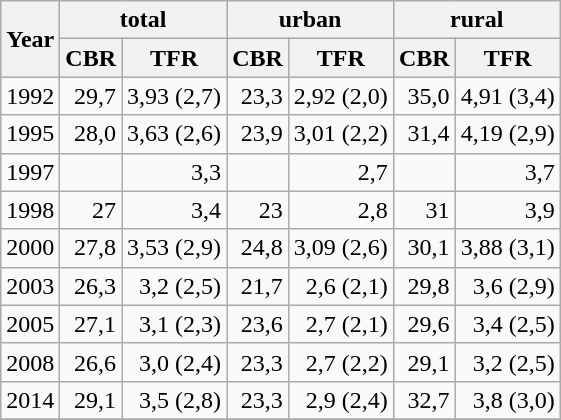<table class="wikitable">
<tr>
<th rowspan=2>Year</th>
<th colspan=2>total</th>
<th colspan=2>urban</th>
<th colspan=2>rural</th>
</tr>
<tr>
<th>CBR</th>
<th>TFR</th>
<th>CBR</th>
<th>TFR</th>
<th>CBR</th>
<th>TFR</th>
</tr>
<tr>
<td>1992</td>
<td style="text-align:right;">29,7</td>
<td style="text-align:right;">3,93 (2,7)</td>
<td style="text-align:right;">23,3</td>
<td style="text-align:right;">2,92 (2,0)</td>
<td style="text-align:right;">35,0</td>
<td style="text-align:right;">4,91 (3,4)</td>
</tr>
<tr>
<td>1995</td>
<td style="text-align:right;">28,0</td>
<td style="text-align:right;">3,63 (2,6)</td>
<td style="text-align:right;">23,9</td>
<td style="text-align:right;">3,01 (2,2)</td>
<td style="text-align:right;">31,4</td>
<td style="text-align:right;">4,19 (2,9)</td>
</tr>
<tr>
<td>1997</td>
<td style="text-align:right;"></td>
<td style="text-align:right;">3,3</td>
<td style="text-align:right;"></td>
<td style="text-align:right;">2,7</td>
<td style="text-align:right;"></td>
<td style="text-align:right;">3,7</td>
</tr>
<tr>
<td>1998</td>
<td style="text-align:right;">27</td>
<td style="text-align:right;">3,4</td>
<td style="text-align:right;">23</td>
<td style="text-align:right;">2,8</td>
<td style="text-align:right;">31</td>
<td style="text-align:right;">3,9</td>
</tr>
<tr>
<td>2000</td>
<td style="text-align:right;">27,8</td>
<td style="text-align:right;">3,53 (2,9)</td>
<td style="text-align:right;">24,8</td>
<td style="text-align:right;">3,09 (2,6)</td>
<td style="text-align:right;">30,1</td>
<td style="text-align:right;">3,88 (3,1)</td>
</tr>
<tr>
<td>2003</td>
<td style="text-align:right;">26,3</td>
<td style="text-align:right;">3,2 (2,5)</td>
<td style="text-align:right;">21,7</td>
<td style="text-align:right;">2,6 (2,1)</td>
<td style="text-align:right;">29,8</td>
<td style="text-align:right;">3,6 (2,9)</td>
</tr>
<tr>
<td>2005</td>
<td style="text-align:right;">27,1</td>
<td style="text-align:right;">3,1 (2,3)</td>
<td style="text-align:right;">23,6</td>
<td style="text-align:right;">2,7 (2,1)</td>
<td style="text-align:right;">29,6</td>
<td style="text-align:right;">3,4 (2,5)</td>
</tr>
<tr>
<td>2008</td>
<td style="text-align:right;">26,6</td>
<td style="text-align:right;">3,0 (2,4)</td>
<td style="text-align:right;">23,3</td>
<td style="text-align:right;">2,7 (2,2)</td>
<td style="text-align:right;">29,1</td>
<td style="text-align:right;">3,2 (2,5)</td>
</tr>
<tr>
<td>2014</td>
<td style="text-align:right;">29,1</td>
<td style="text-align:right;">3,5 (2,8)</td>
<td style="text-align:right;">23,3</td>
<td style="text-align:right;">2,9 (2,4)</td>
<td style="text-align:right;">32,7</td>
<td style="text-align:right;">3,8 (3,0)</td>
</tr>
<tr>
</tr>
</table>
